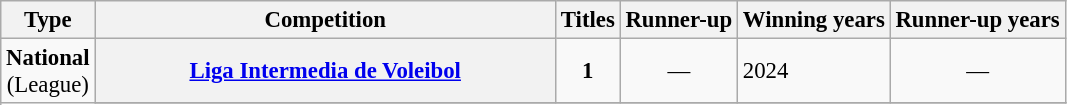<table class="wikitable plainrowheaders" style="font-size:95%; text-align:center;">
<tr>
<th>Type</th>
<th width="300px">Competition</th>
<th>Titles</th>
<th>Runner-up</th>
<th>Winning years</th>
<th>Runner-up years</th>
</tr>
<tr>
<td rowspan="2"><strong>National</strong><br>(League)</td>
<th scope="col"><a href='#'>Liga Intermedia de Voleibol</a></th>
<td><strong>1</strong></td>
<td style="text-align:center;">—</td>
<td align="left">2024</td>
<td style="text-align:center;">—</td>
</tr>
<tr>
</tr>
</table>
